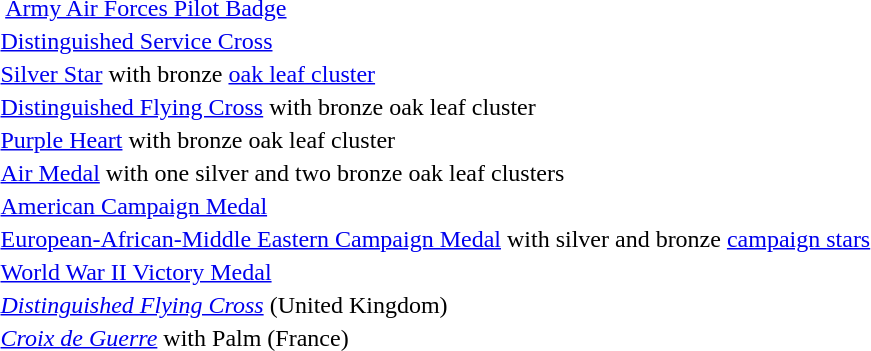<table>
<tr>
<td colspan="2">  <a href='#'>Army Air Forces Pilot Badge</a></td>
</tr>
<tr>
<td></td>
<td><a href='#'>Distinguished Service Cross</a></td>
</tr>
<tr>
<td></td>
<td><a href='#'>Silver Star</a> with bronze <a href='#'>oak leaf cluster</a></td>
</tr>
<tr>
<td></td>
<td><a href='#'>Distinguished Flying Cross</a> with bronze oak leaf cluster</td>
</tr>
<tr>
<td></td>
<td><a href='#'>Purple Heart</a> with bronze oak leaf cluster</td>
</tr>
<tr>
<td></td>
<td><a href='#'>Air Medal</a> with one silver and two bronze oak leaf clusters</td>
</tr>
<tr>
<td></td>
<td><a href='#'>American Campaign Medal</a></td>
</tr>
<tr>
<td></td>
<td><a href='#'>European-African-Middle Eastern Campaign Medal</a> with silver and bronze <a href='#'>campaign stars</a></td>
</tr>
<tr>
<td></td>
<td><a href='#'>World War II Victory Medal</a></td>
</tr>
<tr>
<td></td>
<td><em><a href='#'>Distinguished Flying Cross</a></em> (United Kingdom)</td>
</tr>
<tr>
<td></td>
<td><em><a href='#'>Croix de Guerre</a></em> with Palm (France)</td>
</tr>
<tr>
</tr>
</table>
